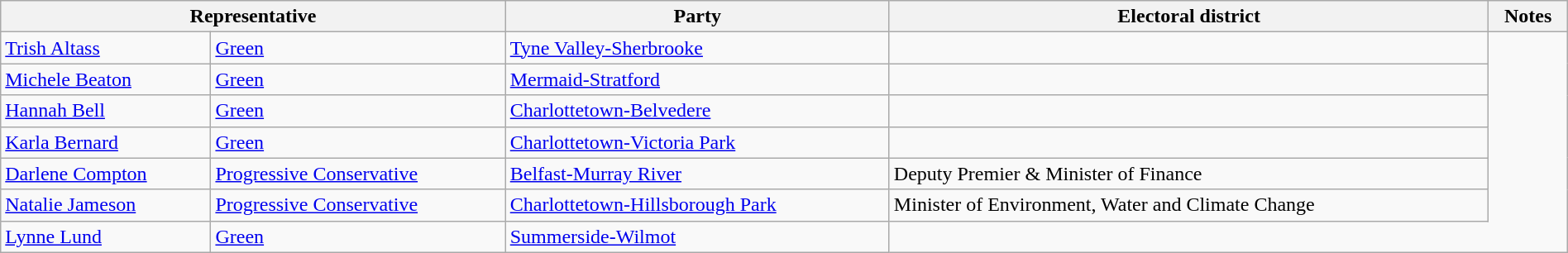<table class="wikitable" width="100%">
<tr>
<th colspan="2">Representative</th>
<th>Party</th>
<th>Electoral district</th>
<th>Notes</th>
</tr>
<tr>
<td><a href='#'>Trish Altass</a></td>
<td><a href='#'>Green</a></td>
<td><a href='#'>Tyne Valley-Sherbrooke</a></td>
<td></td>
</tr>
<tr>
<td><a href='#'>Michele Beaton</a></td>
<td><a href='#'>Green</a></td>
<td><a href='#'>Mermaid-Stratford</a></td>
<td></td>
</tr>
<tr>
<td><a href='#'>Hannah Bell</a></td>
<td><a href='#'>Green</a></td>
<td><a href='#'>Charlottetown-Belvedere</a></td>
<td></td>
</tr>
<tr>
<td><a href='#'>Karla Bernard</a></td>
<td><a href='#'>Green</a></td>
<td><a href='#'>Charlottetown-Victoria Park</a></td>
<td></td>
</tr>
<tr>
<td><a href='#'>Darlene Compton</a></td>
<td><a href='#'>Progressive Conservative</a></td>
<td><a href='#'>Belfast-Murray River</a></td>
<td>Deputy Premier & Minister of Finance</td>
</tr>
<tr>
<td><a href='#'>Natalie Jameson</a></td>
<td><a href='#'>Progressive Conservative</a></td>
<td><a href='#'>Charlottetown-Hillsborough Park</a></td>
<td>Minister of Environment, Water and Climate Change</td>
</tr>
<tr>
<td><a href='#'>Lynne Lund</a></td>
<td><a href='#'>Green</a></td>
<td><a href='#'>Summerside-Wilmot</a></td>
</tr>
</table>
